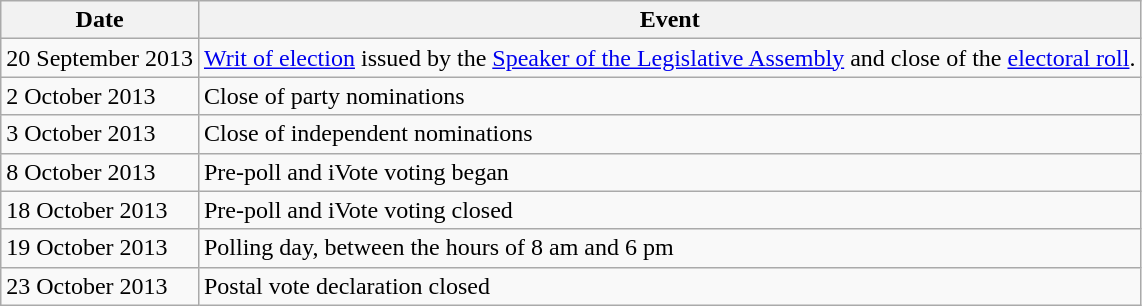<table class="wikitable">
<tr>
<th>Date</th>
<th>Event</th>
</tr>
<tr>
<td>20 September 2013</td>
<td><a href='#'>Writ of election</a> issued by the <a href='#'>Speaker of the Legislative Assembly</a> and close of the <a href='#'>electoral roll</a>.</td>
</tr>
<tr>
<td>2 October 2013</td>
<td>Close of party nominations</td>
</tr>
<tr>
<td>3 October 2013</td>
<td>Close of independent nominations</td>
</tr>
<tr>
<td>8 October 2013</td>
<td>Pre-poll and iVote voting began</td>
</tr>
<tr>
<td>18 October 2013</td>
<td>Pre-poll and iVote voting closed</td>
</tr>
<tr>
<td>19 October 2013</td>
<td>Polling day, between the hours of 8 am and 6 pm</td>
</tr>
<tr>
<td>23 October 2013</td>
<td>Postal vote declaration closed</td>
</tr>
</table>
